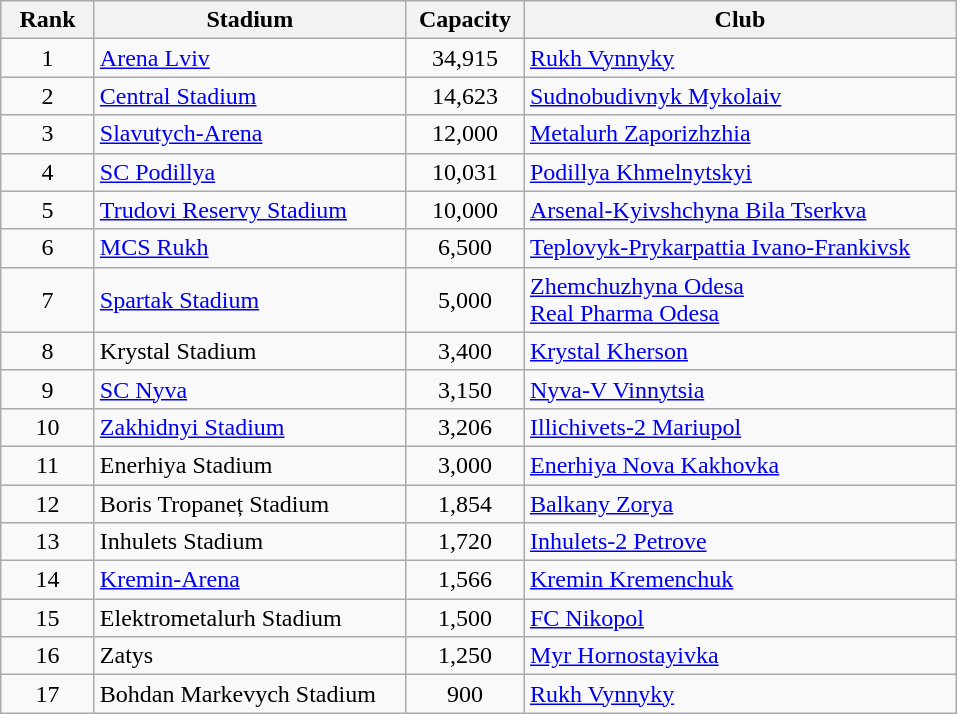<table class="wikitable">
<tr>
<th width=55>Rank</th>
<th width=200>Stadium</th>
<th width=72>Capacity</th>
<th width=280>Club</th>
</tr>
<tr>
<td align=center>1</td>
<td><a href='#'>Arena Lviv</a></td>
<td align=center>34,915</td>
<td><a href='#'>Rukh Vynnyky</a></td>
</tr>
<tr>
<td align=center>2</td>
<td><a href='#'>Central Stadium</a></td>
<td align=center>14,623</td>
<td><a href='#'>Sudnobudivnyk Mykolaiv</a></td>
</tr>
<tr>
<td align=center>3</td>
<td><a href='#'>Slavutych-Arena</a></td>
<td align=center>12,000</td>
<td><a href='#'>Metalurh Zaporizhzhia</a></td>
</tr>
<tr>
<td align=center>4</td>
<td><a href='#'>SC Podillya</a></td>
<td align=center>10,031</td>
<td><a href='#'>Podillya Khmelnytskyi</a></td>
</tr>
<tr>
<td align=center>5</td>
<td><a href='#'>Trudovi Reservy Stadium</a></td>
<td align=center>10,000</td>
<td><a href='#'>Arsenal-Kyivshchyna Bila Tserkva</a></td>
</tr>
<tr>
<td align=center>6</td>
<td><a href='#'>MCS Rukh</a></td>
<td align=center>6,500</td>
<td><a href='#'>Teplovyk-Prykarpattia Ivano-Frankivsk</a></td>
</tr>
<tr>
<td align=center>7</td>
<td><a href='#'>Spartak Stadium</a></td>
<td align=center>5,000</td>
<td><a href='#'>Zhemchuzhyna Odesa</a><br><a href='#'>Real Pharma Odesa</a></td>
</tr>
<tr>
<td align=center>8</td>
<td>Krystal Stadium</td>
<td align=center>3,400</td>
<td><a href='#'>Krystal Kherson</a></td>
</tr>
<tr>
<td align=center>9</td>
<td><a href='#'>SC Nyva</a></td>
<td align=center>3,150</td>
<td><a href='#'>Nyva-V Vinnytsia</a></td>
</tr>
<tr>
<td align=center>10</td>
<td><a href='#'>Zakhidnyi Stadium</a></td>
<td align=center>3,206</td>
<td><a href='#'>Illichivets-2 Mariupol</a></td>
</tr>
<tr>
<td align=center>11</td>
<td>Enerhiya Stadium</td>
<td align=center>3,000</td>
<td><a href='#'>Enerhiya Nova Kakhovka</a></td>
</tr>
<tr>
<td align=center>12</td>
<td>Boris Tropaneț Stadium</td>
<td align=center>1,854</td>
<td><a href='#'>Balkany Zorya</a></td>
</tr>
<tr>
<td align=center>13</td>
<td>Inhulets Stadium</td>
<td align=center>1,720</td>
<td><a href='#'>Inhulets-2 Petrove</a></td>
</tr>
<tr>
<td align=center>14</td>
<td><a href='#'>Kremin-Arena</a></td>
<td align=center>1,566</td>
<td><a href='#'>Kremin Kremenchuk</a></td>
</tr>
<tr>
<td align=center>15</td>
<td>Elektrometalurh Stadium</td>
<td align=center>1,500</td>
<td><a href='#'>FC Nikopol</a></td>
</tr>
<tr>
<td align=center>16</td>
<td>Zatys</td>
<td align=center>1,250</td>
<td><a href='#'>Myr Hornostayivka</a></td>
</tr>
<tr>
<td align=center>17</td>
<td>Bohdan Markevych Stadium</td>
<td align=center>900</td>
<td><a href='#'>Rukh Vynnyky</a></td>
</tr>
</table>
